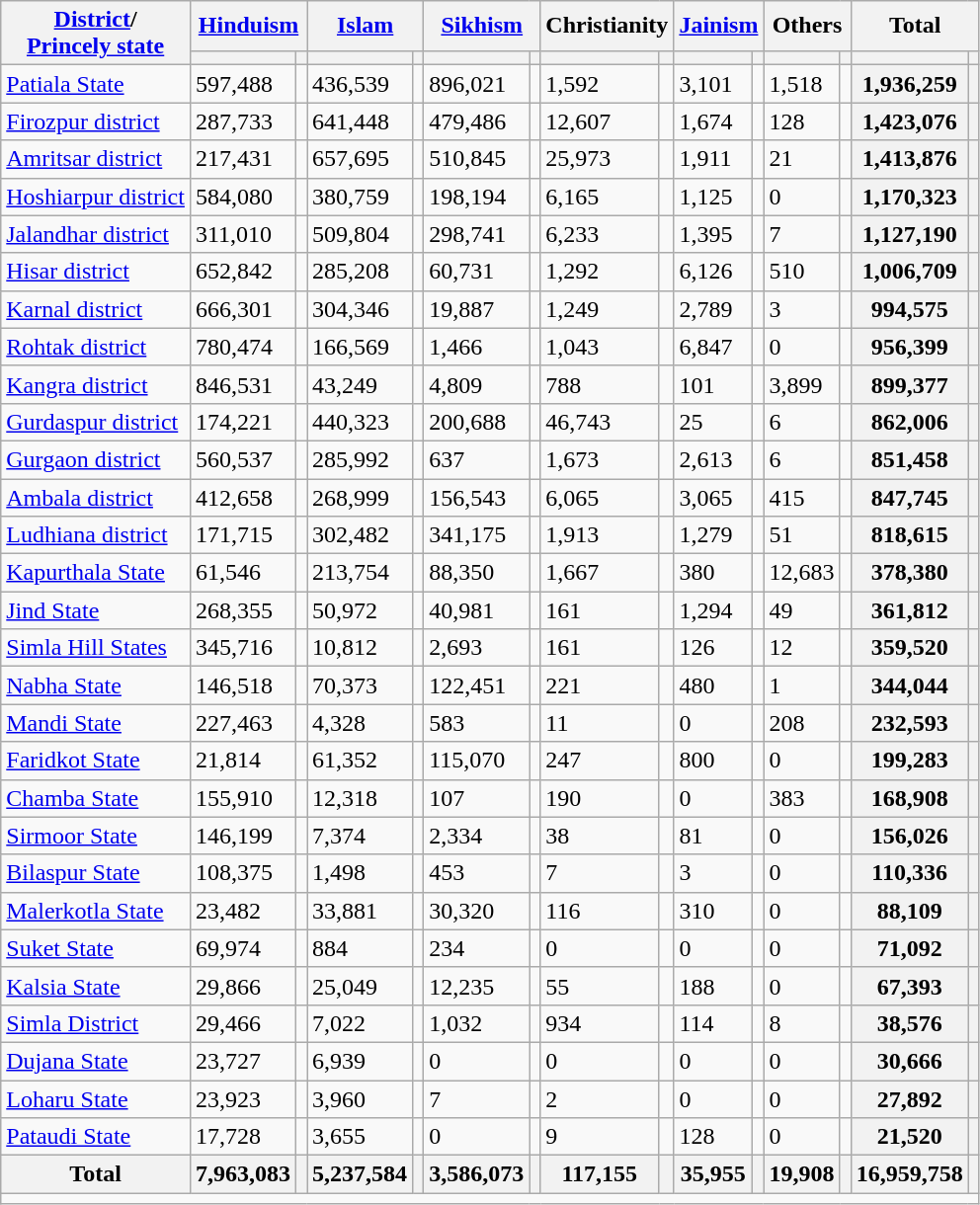<table class="wikitable sortable">
<tr>
<th rowspan="2"><a href='#'>District</a>/<br><a href='#'>Princely state</a></th>
<th colspan="2"><a href='#'>Hinduism</a> </th>
<th colspan="2"><a href='#'>Islam</a> </th>
<th colspan="2"><a href='#'>Sikhism</a> </th>
<th colspan="2">Christianity </th>
<th colspan="2"><a href='#'>Jainism</a> </th>
<th colspan="2">Others</th>
<th colspan="2">Total</th>
</tr>
<tr>
<th><a href='#'></a></th>
<th></th>
<th></th>
<th></th>
<th></th>
<th></th>
<th></th>
<th></th>
<th></th>
<th></th>
<th></th>
<th></th>
<th></th>
<th></th>
</tr>
<tr>
<td><a href='#'>Patiala State</a></td>
<td>597,488</td>
<td></td>
<td>436,539</td>
<td></td>
<td>896,021</td>
<td></td>
<td>1,592</td>
<td></td>
<td>3,101</td>
<td></td>
<td>1,518</td>
<td></td>
<th>1,936,259</th>
<th></th>
</tr>
<tr>
<td><a href='#'>Firozpur district</a></td>
<td>287,733</td>
<td></td>
<td>641,448</td>
<td></td>
<td>479,486</td>
<td></td>
<td>12,607</td>
<td></td>
<td>1,674</td>
<td></td>
<td>128</td>
<td></td>
<th>1,423,076</th>
<th></th>
</tr>
<tr>
<td><a href='#'>Amritsar district</a></td>
<td>217,431</td>
<td></td>
<td>657,695</td>
<td></td>
<td>510,845</td>
<td></td>
<td>25,973</td>
<td></td>
<td>1,911</td>
<td></td>
<td>21</td>
<td></td>
<th>1,413,876</th>
<th></th>
</tr>
<tr>
<td><a href='#'>Hoshiarpur district</a></td>
<td>584,080</td>
<td></td>
<td>380,759</td>
<td></td>
<td>198,194</td>
<td></td>
<td>6,165</td>
<td></td>
<td>1,125</td>
<td></td>
<td>0</td>
<td></td>
<th>1,170,323</th>
<th></th>
</tr>
<tr>
<td><a href='#'>Jalandhar district</a></td>
<td>311,010</td>
<td></td>
<td>509,804</td>
<td></td>
<td>298,741</td>
<td></td>
<td>6,233</td>
<td></td>
<td>1,395</td>
<td></td>
<td>7</td>
<td></td>
<th>1,127,190</th>
<th></th>
</tr>
<tr>
<td><a href='#'>Hisar district</a></td>
<td>652,842</td>
<td></td>
<td>285,208</td>
<td></td>
<td>60,731</td>
<td></td>
<td>1,292</td>
<td></td>
<td>6,126</td>
<td></td>
<td>510</td>
<td></td>
<th>1,006,709</th>
<th></th>
</tr>
<tr>
<td><a href='#'>Karnal district</a></td>
<td>666,301</td>
<td></td>
<td>304,346</td>
<td></td>
<td>19,887</td>
<td></td>
<td>1,249</td>
<td></td>
<td>2,789</td>
<td></td>
<td>3</td>
<td></td>
<th>994,575</th>
<th></th>
</tr>
<tr>
<td><a href='#'>Rohtak district</a></td>
<td>780,474</td>
<td></td>
<td>166,569</td>
<td></td>
<td>1,466</td>
<td></td>
<td>1,043</td>
<td></td>
<td>6,847</td>
<td></td>
<td>0</td>
<td></td>
<th>956,399</th>
<th></th>
</tr>
<tr>
<td><a href='#'>Kangra district</a></td>
<td>846,531</td>
<td></td>
<td>43,249</td>
<td></td>
<td>4,809</td>
<td></td>
<td>788</td>
<td></td>
<td>101</td>
<td></td>
<td>3,899</td>
<td></td>
<th>899,377</th>
<th></th>
</tr>
<tr>
<td><a href='#'>Gurdaspur district</a></td>
<td>174,221</td>
<td></td>
<td>440,323</td>
<td></td>
<td>200,688</td>
<td></td>
<td>46,743</td>
<td></td>
<td>25</td>
<td></td>
<td>6</td>
<td></td>
<th>862,006</th>
<th></th>
</tr>
<tr>
<td><a href='#'>Gurgaon district</a></td>
<td>560,537</td>
<td></td>
<td>285,992</td>
<td></td>
<td>637</td>
<td></td>
<td>1,673</td>
<td></td>
<td>2,613</td>
<td></td>
<td>6</td>
<td></td>
<th>851,458</th>
<th></th>
</tr>
<tr>
<td><a href='#'>Ambala district</a></td>
<td>412,658</td>
<td></td>
<td>268,999</td>
<td></td>
<td>156,543</td>
<td></td>
<td>6,065</td>
<td></td>
<td>3,065</td>
<td></td>
<td>415</td>
<td></td>
<th>847,745</th>
<th></th>
</tr>
<tr>
<td><a href='#'>Ludhiana district</a></td>
<td>171,715</td>
<td></td>
<td>302,482</td>
<td></td>
<td>341,175</td>
<td></td>
<td>1,913</td>
<td></td>
<td>1,279</td>
<td></td>
<td>51</td>
<td></td>
<th>818,615</th>
<th></th>
</tr>
<tr>
<td><a href='#'>Kapurthala State</a></td>
<td>61,546</td>
<td></td>
<td>213,754</td>
<td></td>
<td>88,350</td>
<td></td>
<td>1,667</td>
<td></td>
<td>380</td>
<td></td>
<td>12,683</td>
<td></td>
<th>378,380</th>
<th></th>
</tr>
<tr>
<td><a href='#'>Jind State</a></td>
<td>268,355</td>
<td></td>
<td>50,972</td>
<td></td>
<td>40,981</td>
<td></td>
<td>161</td>
<td></td>
<td>1,294</td>
<td></td>
<td>49</td>
<td></td>
<th>361,812</th>
<th></th>
</tr>
<tr>
<td><a href='#'>Simla Hill States</a></td>
<td>345,716</td>
<td></td>
<td>10,812</td>
<td></td>
<td>2,693</td>
<td></td>
<td>161</td>
<td></td>
<td>126</td>
<td></td>
<td>12</td>
<td></td>
<th>359,520</th>
<th></th>
</tr>
<tr>
<td><a href='#'>Nabha State</a></td>
<td>146,518</td>
<td></td>
<td>70,373</td>
<td></td>
<td>122,451</td>
<td></td>
<td>221</td>
<td></td>
<td>480</td>
<td></td>
<td>1</td>
<td></td>
<th>344,044</th>
<th></th>
</tr>
<tr>
<td><a href='#'>Mandi State</a></td>
<td>227,463</td>
<td></td>
<td>4,328</td>
<td></td>
<td>583</td>
<td></td>
<td>11</td>
<td></td>
<td>0</td>
<td></td>
<td>208</td>
<td></td>
<th>232,593</th>
<th></th>
</tr>
<tr>
<td><a href='#'>Faridkot State</a></td>
<td>21,814</td>
<td></td>
<td>61,352</td>
<td></td>
<td>115,070</td>
<td></td>
<td>247</td>
<td></td>
<td>800</td>
<td></td>
<td>0</td>
<td></td>
<th>199,283</th>
<th></th>
</tr>
<tr>
<td><a href='#'>Chamba State</a></td>
<td>155,910</td>
<td></td>
<td>12,318</td>
<td></td>
<td>107</td>
<td></td>
<td>190</td>
<td></td>
<td>0</td>
<td></td>
<td>383</td>
<td></td>
<th>168,908</th>
<th></th>
</tr>
<tr>
<td><a href='#'>Sirmoor State</a></td>
<td>146,199</td>
<td></td>
<td>7,374</td>
<td></td>
<td>2,334</td>
<td></td>
<td>38</td>
<td></td>
<td>81</td>
<td></td>
<td>0</td>
<td></td>
<th>156,026</th>
<th></th>
</tr>
<tr>
<td><a href='#'>Bilaspur State</a></td>
<td>108,375</td>
<td></td>
<td>1,498</td>
<td></td>
<td>453</td>
<td></td>
<td>7</td>
<td></td>
<td>3</td>
<td></td>
<td>0</td>
<td></td>
<th>110,336</th>
<th></th>
</tr>
<tr>
<td><a href='#'>Malerkotla State</a></td>
<td>23,482</td>
<td></td>
<td>33,881</td>
<td></td>
<td>30,320</td>
<td></td>
<td>116</td>
<td></td>
<td>310</td>
<td></td>
<td>0</td>
<td></td>
<th>88,109</th>
<th></th>
</tr>
<tr>
<td><a href='#'>Suket State</a></td>
<td>69,974</td>
<td></td>
<td>884</td>
<td></td>
<td>234</td>
<td></td>
<td>0</td>
<td></td>
<td>0</td>
<td></td>
<td>0</td>
<td></td>
<th>71,092</th>
<th></th>
</tr>
<tr>
<td><a href='#'>Kalsia State</a></td>
<td>29,866</td>
<td></td>
<td>25,049</td>
<td></td>
<td>12,235</td>
<td></td>
<td>55</td>
<td></td>
<td>188</td>
<td></td>
<td>0</td>
<td></td>
<th>67,393</th>
<th></th>
</tr>
<tr>
<td><a href='#'>Simla District</a></td>
<td>29,466</td>
<td></td>
<td>7,022</td>
<td></td>
<td>1,032</td>
<td></td>
<td>934</td>
<td></td>
<td>114</td>
<td></td>
<td>8</td>
<td></td>
<th>38,576</th>
<th></th>
</tr>
<tr>
<td><a href='#'>Dujana State</a></td>
<td>23,727</td>
<td></td>
<td>6,939</td>
<td></td>
<td>0</td>
<td></td>
<td>0</td>
<td></td>
<td>0</td>
<td></td>
<td>0</td>
<td></td>
<th>30,666</th>
<th></th>
</tr>
<tr>
<td><a href='#'>Loharu State</a></td>
<td>23,923</td>
<td></td>
<td>3,960</td>
<td></td>
<td>7</td>
<td></td>
<td>2</td>
<td></td>
<td>0</td>
<td></td>
<td>0</td>
<td></td>
<th>27,892</th>
<th></th>
</tr>
<tr>
<td><a href='#'>Pataudi State</a></td>
<td>17,728</td>
<td></td>
<td>3,655</td>
<td></td>
<td>0</td>
<td></td>
<td>9</td>
<td></td>
<td>128</td>
<td></td>
<td>0</td>
<td></td>
<th>21,520</th>
<th></th>
</tr>
<tr>
<th>Total</th>
<th>7,963,083</th>
<th></th>
<th>5,237,584</th>
<th></th>
<th>3,586,073</th>
<th></th>
<th>117,155</th>
<th></th>
<th>35,955</th>
<th></th>
<th>19,908</th>
<th></th>
<th>16,959,758</th>
<th></th>
</tr>
<tr class="sortbottom">
<td colspan="15"></td>
</tr>
</table>
